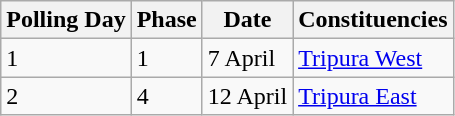<table class="wikitable sortable">
<tr>
<th>Polling Day</th>
<th>Phase</th>
<th>Date</th>
<th>Constituencies</th>
</tr>
<tr>
<td>1</td>
<td>1</td>
<td>7 April</td>
<td><a href='#'>Tripura West</a></td>
</tr>
<tr>
<td>2</td>
<td>4</td>
<td>12 April</td>
<td><a href='#'>Tripura East</a></td>
</tr>
</table>
